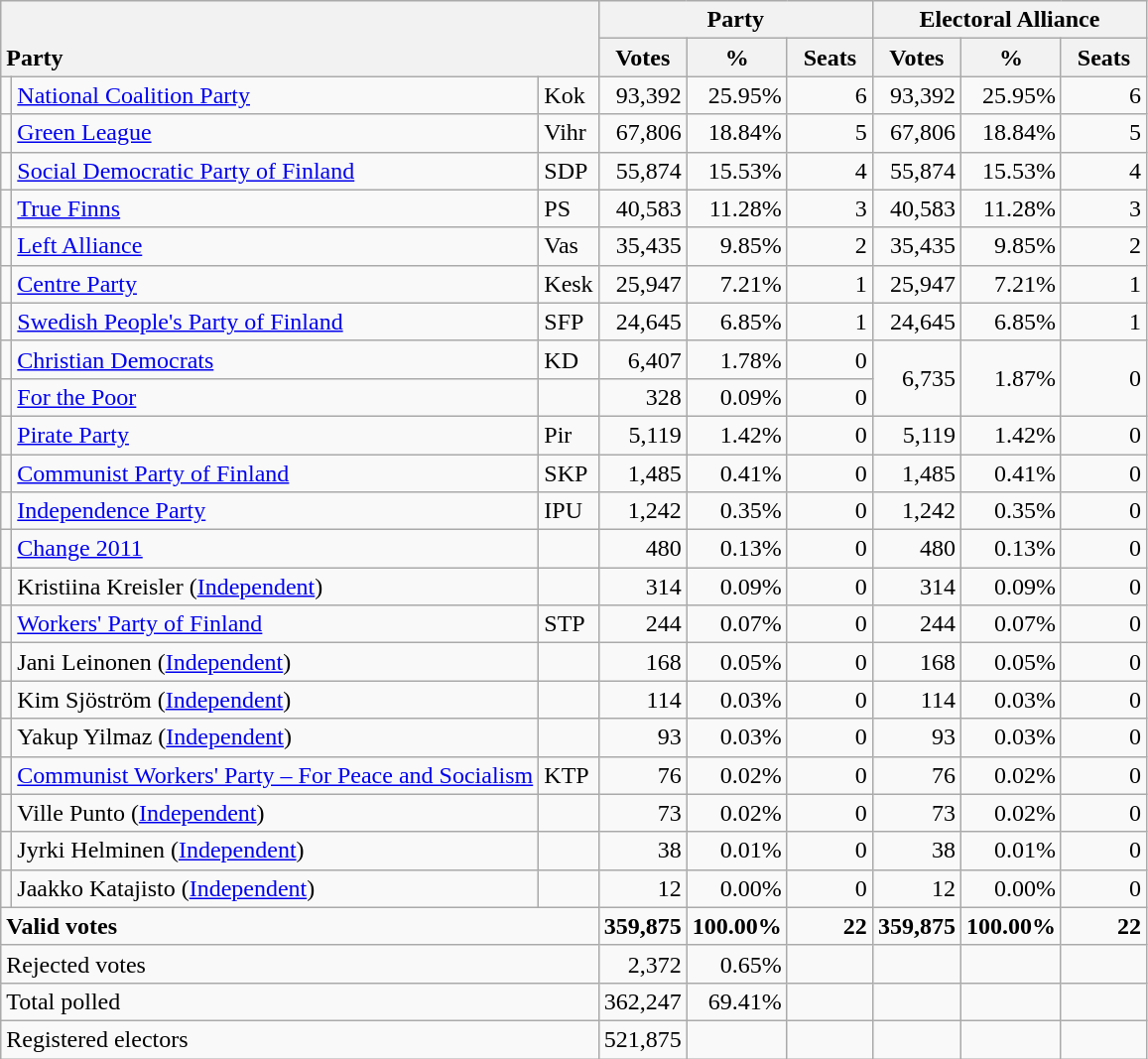<table class="wikitable" border="1" style="text-align:right;">
<tr>
<th style="text-align:left;" valign=bottom rowspan=2 colspan=3>Party</th>
<th colspan=3>Party</th>
<th colspan=3>Electoral Alliance</th>
</tr>
<tr>
<th align=center valign=bottom width="50">Votes</th>
<th align=center valign=bottom width="50">%</th>
<th align=center valign=bottom width="50">Seats</th>
<th align=center valign=bottom width="50">Votes</th>
<th align=center valign=bottom width="50">%</th>
<th align=center valign=bottom width="50">Seats</th>
</tr>
<tr>
<td></td>
<td align=left><a href='#'>National Coalition Party</a></td>
<td align=left>Kok</td>
<td>93,392</td>
<td>25.95%</td>
<td>6</td>
<td>93,392</td>
<td>25.95%</td>
<td>6</td>
</tr>
<tr>
<td></td>
<td align=left><a href='#'>Green League</a></td>
<td align=left>Vihr</td>
<td>67,806</td>
<td>18.84%</td>
<td>5</td>
<td>67,806</td>
<td>18.84%</td>
<td>5</td>
</tr>
<tr>
<td></td>
<td align=left style="white-space: nowrap;"><a href='#'>Social Democratic Party of Finland</a></td>
<td align=left>SDP</td>
<td>55,874</td>
<td>15.53%</td>
<td>4</td>
<td>55,874</td>
<td>15.53%</td>
<td>4</td>
</tr>
<tr>
<td></td>
<td align=left><a href='#'>True Finns</a></td>
<td align=left>PS</td>
<td>40,583</td>
<td>11.28%</td>
<td>3</td>
<td>40,583</td>
<td>11.28%</td>
<td>3</td>
</tr>
<tr>
<td></td>
<td align=left><a href='#'>Left Alliance</a></td>
<td align=left>Vas</td>
<td>35,435</td>
<td>9.85%</td>
<td>2</td>
<td>35,435</td>
<td>9.85%</td>
<td>2</td>
</tr>
<tr>
<td></td>
<td align=left><a href='#'>Centre Party</a></td>
<td align=left>Kesk</td>
<td>25,947</td>
<td>7.21%</td>
<td>1</td>
<td>25,947</td>
<td>7.21%</td>
<td>1</td>
</tr>
<tr>
<td></td>
<td align=left><a href='#'>Swedish People's Party of Finland</a></td>
<td align=left>SFP</td>
<td>24,645</td>
<td>6.85%</td>
<td>1</td>
<td>24,645</td>
<td>6.85%</td>
<td>1</td>
</tr>
<tr>
<td></td>
<td align=left><a href='#'>Christian Democrats</a></td>
<td align=left>KD</td>
<td>6,407</td>
<td>1.78%</td>
<td>0</td>
<td rowspan=2>6,735</td>
<td rowspan=2>1.87%</td>
<td rowspan=2>0</td>
</tr>
<tr>
<td></td>
<td align=left><a href='#'>For the Poor</a></td>
<td align=left></td>
<td>328</td>
<td>0.09%</td>
<td>0</td>
</tr>
<tr>
<td></td>
<td align=left><a href='#'>Pirate Party</a></td>
<td align=left>Pir</td>
<td>5,119</td>
<td>1.42%</td>
<td>0</td>
<td>5,119</td>
<td>1.42%</td>
<td>0</td>
</tr>
<tr>
<td></td>
<td align=left><a href='#'>Communist Party of Finland</a></td>
<td align=left>SKP</td>
<td>1,485</td>
<td>0.41%</td>
<td>0</td>
<td>1,485</td>
<td>0.41%</td>
<td>0</td>
</tr>
<tr>
<td></td>
<td align=left><a href='#'>Independence Party</a></td>
<td align=left>IPU</td>
<td>1,242</td>
<td>0.35%</td>
<td>0</td>
<td>1,242</td>
<td>0.35%</td>
<td>0</td>
</tr>
<tr>
<td></td>
<td align=left><a href='#'>Change 2011</a></td>
<td align=left></td>
<td>480</td>
<td>0.13%</td>
<td>0</td>
<td>480</td>
<td>0.13%</td>
<td>0</td>
</tr>
<tr>
<td></td>
<td align=left>Kristiina Kreisler (<a href='#'>Independent</a>)</td>
<td align=left></td>
<td>314</td>
<td>0.09%</td>
<td>0</td>
<td>314</td>
<td>0.09%</td>
<td>0</td>
</tr>
<tr>
<td></td>
<td align=left><a href='#'>Workers' Party of Finland</a></td>
<td align=left>STP</td>
<td>244</td>
<td>0.07%</td>
<td>0</td>
<td>244</td>
<td>0.07%</td>
<td>0</td>
</tr>
<tr>
<td></td>
<td align=left>Jani Leinonen (<a href='#'>Independent</a>)</td>
<td align=left></td>
<td>168</td>
<td>0.05%</td>
<td>0</td>
<td>168</td>
<td>0.05%</td>
<td>0</td>
</tr>
<tr>
<td></td>
<td align=left>Kim Sjöström (<a href='#'>Independent</a>)</td>
<td align=left></td>
<td>114</td>
<td>0.03%</td>
<td>0</td>
<td>114</td>
<td>0.03%</td>
<td>0</td>
</tr>
<tr>
<td></td>
<td align=left>Yakup Yilmaz (<a href='#'>Independent</a>)</td>
<td align=left></td>
<td>93</td>
<td>0.03%</td>
<td>0</td>
<td>93</td>
<td>0.03%</td>
<td>0</td>
</tr>
<tr>
<td></td>
<td align=left><a href='#'>Communist Workers' Party – For Peace and Socialism</a></td>
<td align=left>KTP</td>
<td>76</td>
<td>0.02%</td>
<td>0</td>
<td>76</td>
<td>0.02%</td>
<td>0</td>
</tr>
<tr>
<td></td>
<td align=left>Ville Punto (<a href='#'>Independent</a>)</td>
<td align=left></td>
<td>73</td>
<td>0.02%</td>
<td>0</td>
<td>73</td>
<td>0.02%</td>
<td>0</td>
</tr>
<tr>
<td></td>
<td align=left>Jyrki Helminen (<a href='#'>Independent</a>)</td>
<td align=left></td>
<td>38</td>
<td>0.01%</td>
<td>0</td>
<td>38</td>
<td>0.01%</td>
<td>0</td>
</tr>
<tr>
<td></td>
<td align=left>Jaakko Katajisto (<a href='#'>Independent</a>)</td>
<td align=left></td>
<td>12</td>
<td>0.00%</td>
<td>0</td>
<td>12</td>
<td>0.00%</td>
<td>0</td>
</tr>
<tr style="font-weight:bold">
<td align=left colspan=3>Valid votes</td>
<td>359,875</td>
<td>100.00%</td>
<td>22</td>
<td>359,875</td>
<td>100.00%</td>
<td>22</td>
</tr>
<tr>
<td align=left colspan=3>Rejected votes</td>
<td>2,372</td>
<td>0.65%</td>
<td></td>
<td></td>
<td></td>
<td></td>
</tr>
<tr>
<td align=left colspan=3>Total polled</td>
<td>362,247</td>
<td>69.41%</td>
<td></td>
<td></td>
<td></td>
<td></td>
</tr>
<tr>
<td align=left colspan=3>Registered electors</td>
<td>521,875</td>
<td></td>
<td></td>
<td></td>
<td></td>
<td></td>
</tr>
</table>
